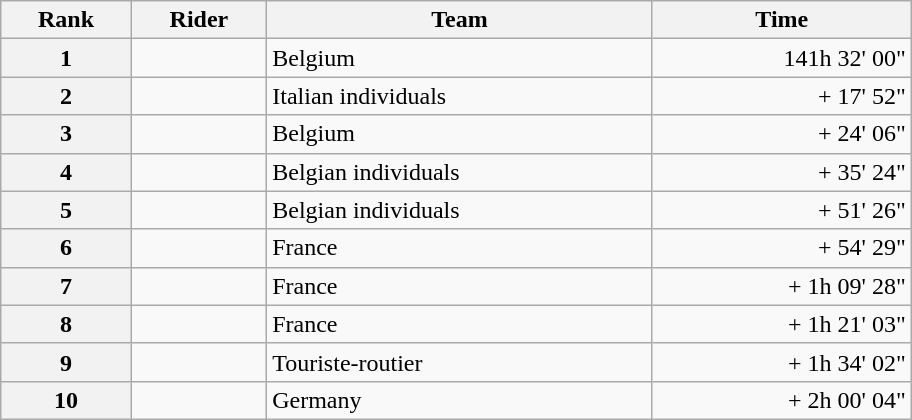<table class="wikitable" style="width:38em;margin-bottom:0;">
<tr>
<th scope="col">Rank</th>
<th scope="col">Rider</th>
<th scope="col">Team</th>
<th scope="col">Time</th>
</tr>
<tr>
<th scope="row">1</th>
<td></td>
<td>Belgium</td>
<td style="text-align:right;">141h 32' 00"</td>
</tr>
<tr>
<th scope="row">2</th>
<td></td>
<td>Italian individuals</td>
<td style="text-align:right;">+ 17' 52"</td>
</tr>
<tr>
<th scope="row">3</th>
<td></td>
<td>Belgium</td>
<td style="text-align:right;">+ 24' 06"</td>
</tr>
<tr>
<th scope="row">4</th>
<td></td>
<td>Belgian individuals</td>
<td style="text-align:right;">+ 35' 24"</td>
</tr>
<tr>
<th scope="row">5</th>
<td></td>
<td>Belgian individuals</td>
<td style="text-align:right;">+ 51' 26"</td>
</tr>
<tr>
<th scope="row">6</th>
<td></td>
<td>France</td>
<td style="text-align:right;">+ 54' 29"</td>
</tr>
<tr>
<th scope="row">7</th>
<td></td>
<td>France</td>
<td style="text-align:right;">+ 1h 09' 28"</td>
</tr>
<tr>
<th scope="row">8</th>
<td></td>
<td>France</td>
<td style="text-align:right;">+ 1h 21' 03"</td>
</tr>
<tr>
<th scope="row">9</th>
<td></td>
<td>Touriste-routier</td>
<td style="text-align:right;">+ 1h 34' 02"</td>
</tr>
<tr>
<th scope="row">10</th>
<td></td>
<td>Germany</td>
<td style="text-align:right;">+ 2h 00' 04"</td>
</tr>
</table>
